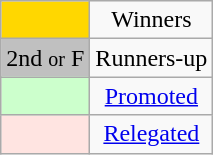<table class="wikitable" style="text-align:center">
<tr>
<td style=background:gold></td>
<td>Winners</td>
</tr>
<tr>
<td style=background:silver>2nd <small>or</small> F</td>
<td>Runners-up</td>
</tr>
<tr>
<td style=background:#cfc></td>
<td><a href='#'>Promoted</a></td>
</tr>
<tr>
<td style=background:MistyRose></td>
<td><a href='#'>Relegated</a></td>
</tr>
</table>
